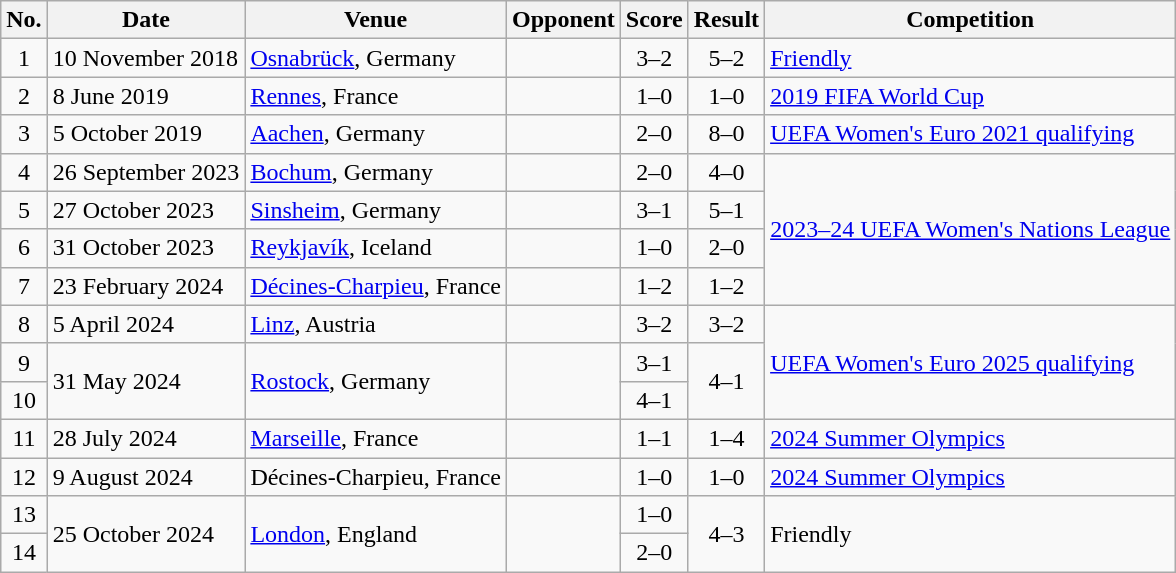<table class="wikitable sortable">
<tr>
<th scope="col">No.</th>
<th scope="col">Date</th>
<th scope="col">Venue</th>
<th scope="col">Opponent</th>
<th scope="col">Score</th>
<th scope="col">Result</th>
<th scope="col">Competition</th>
</tr>
<tr>
<td align="center">1</td>
<td>10 November 2018</td>
<td><a href='#'>Osnabrück</a>, Germany</td>
<td></td>
<td align="center">3–2</td>
<td align="center">5–2</td>
<td><a href='#'>Friendly</a></td>
</tr>
<tr>
<td align="center">2</td>
<td>8 June 2019</td>
<td><a href='#'>Rennes</a>, France</td>
<td></td>
<td align="center">1–0</td>
<td align="center">1–0</td>
<td><a href='#'>2019 FIFA World Cup</a></td>
</tr>
<tr>
<td align="center">3</td>
<td>5 October 2019</td>
<td><a href='#'>Aachen</a>, Germany</td>
<td></td>
<td align="center">2–0</td>
<td align="center">8–0</td>
<td><a href='#'>UEFA Women's Euro 2021 qualifying</a></td>
</tr>
<tr>
<td align="center">4</td>
<td>26 September 2023</td>
<td><a href='#'>Bochum</a>, Germany</td>
<td></td>
<td align=center>2–0</td>
<td align=center>4–0</td>
<td rowspan=4><a href='#'>2023–24 UEFA Women's Nations League</a></td>
</tr>
<tr>
<td align="center">5</td>
<td>27 October 2023</td>
<td><a href='#'>Sinsheim</a>, Germany</td>
<td></td>
<td align="center">3–1</td>
<td align="center">5–1</td>
</tr>
<tr>
<td align="center">6</td>
<td>31 October 2023</td>
<td><a href='#'>Reykjavík</a>, Iceland</td>
<td></td>
<td align="center">1–0</td>
<td align="center">2–0</td>
</tr>
<tr>
<td align="center">7</td>
<td>23 February 2024</td>
<td><a href='#'>Décines-Charpieu</a>, France</td>
<td></td>
<td align="center">1–2</td>
<td align="center">1–2</td>
</tr>
<tr>
<td align="center">8</td>
<td>5 April 2024</td>
<td><a href='#'>Linz</a>, Austria</td>
<td></td>
<td align="center">3–2</td>
<td align="center">3–2</td>
<td rowspan=3><a href='#'>UEFA Women's Euro 2025 qualifying</a></td>
</tr>
<tr>
<td align="center">9</td>
<td rowspan=2>31 May 2024</td>
<td rowspan=2><a href='#'>Rostock</a>, Germany</td>
<td rowspan=2></td>
<td align="center">3–1</td>
<td align="center" rowspan=2>4–1</td>
</tr>
<tr>
<td align="center">10</td>
<td align="center">4–1</td>
</tr>
<tr>
<td align="center">11</td>
<td>28 July 2024</td>
<td><a href='#'>Marseille</a>, France</td>
<td></td>
<td align="center">1–1</td>
<td align="center">1–4</td>
<td><a href='#'>2024 Summer Olympics</a></td>
</tr>
<tr>
<td align="center">12</td>
<td>9 August 2024</td>
<td>Décines-Charpieu, France</td>
<td></td>
<td align="center">1–0</td>
<td align="center">1–0</td>
<td><a href='#'>2024 Summer Olympics</a></td>
</tr>
<tr>
<td align="center">13</td>
<td rowspan=2>25 October 2024</td>
<td rowspan=2><a href='#'>London</a>, England</td>
<td rowspan=2></td>
<td align="center">1–0</td>
<td rowspan=2 align="center">4–3</td>
<td rowspan=2>Friendly</td>
</tr>
<tr>
<td align="center">14</td>
<td align="center">2–0</td>
</tr>
</table>
